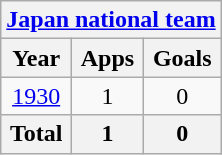<table class="wikitable" style="text-align:center">
<tr>
<th colspan=3><a href='#'>Japan national team</a></th>
</tr>
<tr>
<th>Year</th>
<th>Apps</th>
<th>Goals</th>
</tr>
<tr>
<td><a href='#'>1930</a></td>
<td>1</td>
<td>0</td>
</tr>
<tr>
<th>Total</th>
<th>1</th>
<th>0</th>
</tr>
</table>
